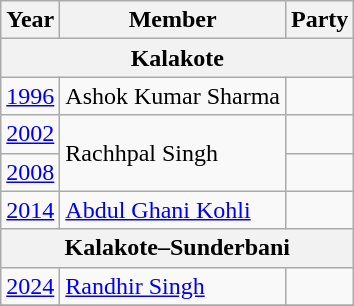<table class="wikitable sortable">
<tr>
<th>Year</th>
<th>Member</th>
<th colspan=2>Party</th>
</tr>
<tr>
<th colspan=4>Kalakote</th>
</tr>
<tr>
<td><a href='#'>1996</a></td>
<td>Ashok Kumar Sharma</td>
<td></td>
</tr>
<tr>
<td><a href='#'>2002</a></td>
<td rowspan=2>Rachhpal Singh</td>
<td></td>
</tr>
<tr>
<td><a href='#'>2008</a></td>
</tr>
<tr>
<td><a href='#'>2014</a></td>
<td><a href='#'>Abdul Ghani Kohli</a></td>
<td></td>
</tr>
<tr>
<th colspan=4>Kalakote–Sunderbani</th>
</tr>
<tr>
<td><a href='#'>2024</a></td>
<td><a href='#'>Randhir Singh</a></td>
<td></td>
</tr>
<tr>
</tr>
</table>
